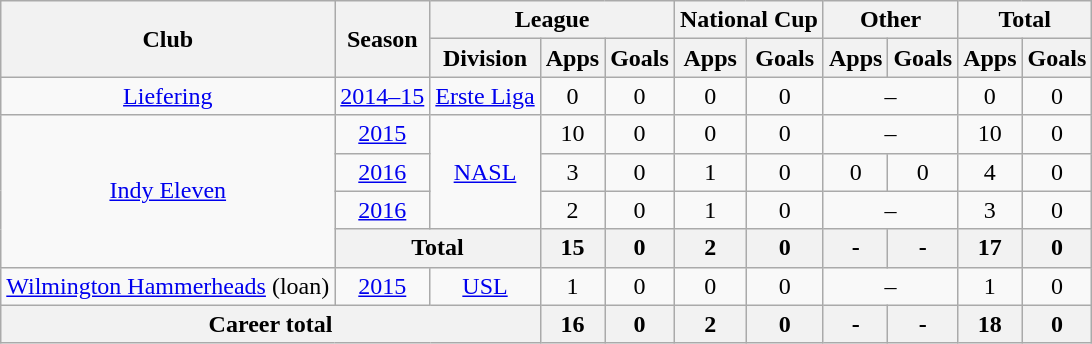<table class="wikitable" style="text-align: center;">
<tr>
<th rowspan="2">Club</th>
<th rowspan="2">Season</th>
<th colspan="3">League</th>
<th colspan="2">National Cup</th>
<th colspan="2">Other</th>
<th colspan="2">Total</th>
</tr>
<tr>
<th>Division</th>
<th>Apps</th>
<th>Goals</th>
<th>Apps</th>
<th>Goals</th>
<th>Apps</th>
<th>Goals</th>
<th>Apps</th>
<th>Goals</th>
</tr>
<tr>
<td valign="center"><a href='#'>Liefering</a></td>
<td><a href='#'>2014–15</a></td>
<td><a href='#'>Erste Liga</a></td>
<td>0</td>
<td>0</td>
<td>0</td>
<td>0</td>
<td colspan="2">–</td>
<td>0</td>
<td>0</td>
</tr>
<tr>
<td rowspan="4" valign="center"><a href='#'>Indy Eleven</a></td>
<td><a href='#'>2015</a></td>
<td rowspan="3" valign="center"><a href='#'>NASL</a></td>
<td>10</td>
<td>0</td>
<td>0</td>
<td>0</td>
<td colspan="2">–</td>
<td>10</td>
<td>0</td>
</tr>
<tr>
<td><a href='#'>2016</a></td>
<td>3</td>
<td>0</td>
<td>1</td>
<td>0</td>
<td>0</td>
<td>0</td>
<td>4</td>
<td>0</td>
</tr>
<tr>
<td><a href='#'>2016</a></td>
<td>2</td>
<td>0</td>
<td>1</td>
<td>0</td>
<td colspan="2">–</td>
<td>3</td>
<td>0</td>
</tr>
<tr>
<th colspan="2">Total</th>
<th>15</th>
<th>0</th>
<th>2</th>
<th>0</th>
<th>-</th>
<th>-</th>
<th>17</th>
<th>0</th>
</tr>
<tr>
<td valign="center"><a href='#'>Wilmington Hammerheads</a> (loan)</td>
<td><a href='#'>2015</a></td>
<td><a href='#'>USL</a></td>
<td>1</td>
<td>0</td>
<td>0</td>
<td>0</td>
<td colspan="2">–</td>
<td>1</td>
<td>0</td>
</tr>
<tr>
<th colspan="3">Career total</th>
<th>16</th>
<th>0</th>
<th>2</th>
<th>0</th>
<th>-</th>
<th>-</th>
<th>18</th>
<th>0</th>
</tr>
</table>
